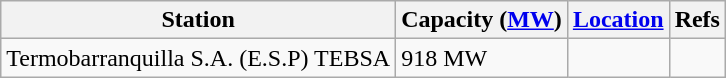<table class="wikitable sortable">
<tr>
<th>Station</th>
<th>Capacity (<a href='#'>MW</a>)</th>
<th><a href='#'>Location</a></th>
<th>Refs</th>
</tr>
<tr>
<td>Termobarranquilla S.A. (E.S.P) TEBSA</td>
<td>918 MW</td>
<td></td>
<td></td>
</tr>
</table>
